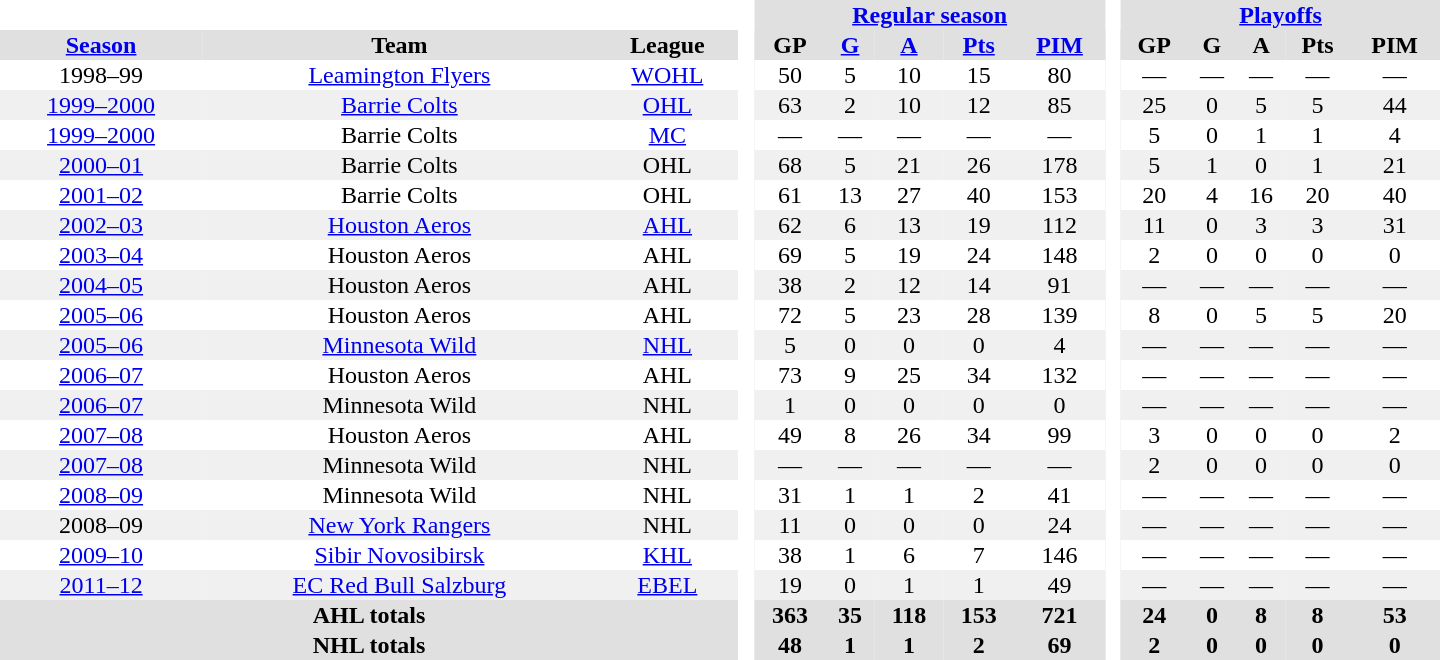<table border="0" cellpadding="1" cellspacing="0" style="text-align:center; width:60em">
<tr bgcolor="#e0e0e0">
<th colspan="3" bgcolor="#ffffff"> </th>
<th rowspan="99" bgcolor="#ffffff"> </th>
<th colspan="5"><a href='#'>Regular season</a></th>
<th rowspan="99" bgcolor="#ffffff"> </th>
<th colspan="5"><a href='#'>Playoffs</a></th>
</tr>
<tr bgcolor="#e0e0e0">
<th><a href='#'>Season</a></th>
<th>Team</th>
<th>League</th>
<th>GP</th>
<th><a href='#'>G</a></th>
<th><a href='#'>A</a></th>
<th><a href='#'>Pts</a></th>
<th><a href='#'>PIM</a></th>
<th>GP</th>
<th>G</th>
<th>A</th>
<th>Pts</th>
<th>PIM</th>
</tr>
<tr>
<td>1998–99</td>
<td><a href='#'>Leamington Flyers</a></td>
<td><a href='#'>WOHL</a></td>
<td>50</td>
<td>5</td>
<td>10</td>
<td>15</td>
<td>80</td>
<td>—</td>
<td>—</td>
<td>—</td>
<td>—</td>
<td>—</td>
</tr>
<tr bgcolor="#f0f0f0">
<td><a href='#'>1999–2000</a></td>
<td><a href='#'>Barrie Colts</a></td>
<td><a href='#'>OHL</a></td>
<td>63</td>
<td>2</td>
<td>10</td>
<td>12</td>
<td>85</td>
<td>25</td>
<td>0</td>
<td>5</td>
<td>5</td>
<td>44</td>
</tr>
<tr>
<td><a href='#'>1999–2000</a></td>
<td>Barrie Colts</td>
<td><a href='#'>MC</a></td>
<td>—</td>
<td>—</td>
<td>—</td>
<td>—</td>
<td>—</td>
<td>5</td>
<td>0</td>
<td>1</td>
<td>1</td>
<td>4</td>
</tr>
<tr bgcolor="#f0f0f0">
<td><a href='#'>2000–01</a></td>
<td>Barrie Colts</td>
<td>OHL</td>
<td>68</td>
<td>5</td>
<td>21</td>
<td>26</td>
<td>178</td>
<td>5</td>
<td>1</td>
<td>0</td>
<td>1</td>
<td>21</td>
</tr>
<tr>
<td><a href='#'>2001–02</a></td>
<td>Barrie Colts</td>
<td>OHL</td>
<td>61</td>
<td>13</td>
<td>27</td>
<td>40</td>
<td>153</td>
<td>20</td>
<td>4</td>
<td>16</td>
<td>20</td>
<td>40</td>
</tr>
<tr bgcolor="#f0f0f0">
<td><a href='#'>2002–03</a></td>
<td><a href='#'>Houston Aeros</a></td>
<td><a href='#'>AHL</a></td>
<td>62</td>
<td>6</td>
<td>13</td>
<td>19</td>
<td>112</td>
<td>11</td>
<td>0</td>
<td>3</td>
<td>3</td>
<td>31</td>
</tr>
<tr>
<td><a href='#'>2003–04</a></td>
<td>Houston Aeros</td>
<td>AHL</td>
<td>69</td>
<td>5</td>
<td>19</td>
<td>24</td>
<td>148</td>
<td>2</td>
<td>0</td>
<td>0</td>
<td>0</td>
<td>0</td>
</tr>
<tr bgcolor="#f0f0f0">
<td><a href='#'>2004–05</a></td>
<td>Houston Aeros</td>
<td>AHL</td>
<td>38</td>
<td>2</td>
<td>12</td>
<td>14</td>
<td>91</td>
<td>—</td>
<td>—</td>
<td>—</td>
<td>—</td>
<td>—</td>
</tr>
<tr>
<td><a href='#'>2005–06</a></td>
<td>Houston Aeros</td>
<td>AHL</td>
<td>72</td>
<td>5</td>
<td>23</td>
<td>28</td>
<td>139</td>
<td>8</td>
<td>0</td>
<td>5</td>
<td>5</td>
<td>20</td>
</tr>
<tr bgcolor="#f0f0f0">
<td><a href='#'>2005–06</a></td>
<td><a href='#'>Minnesota Wild</a></td>
<td><a href='#'>NHL</a></td>
<td>5</td>
<td>0</td>
<td>0</td>
<td>0</td>
<td>4</td>
<td>—</td>
<td>—</td>
<td>—</td>
<td>—</td>
<td>—</td>
</tr>
<tr>
<td><a href='#'>2006–07</a></td>
<td>Houston Aeros</td>
<td>AHL</td>
<td>73</td>
<td>9</td>
<td>25</td>
<td>34</td>
<td>132</td>
<td>—</td>
<td>—</td>
<td>—</td>
<td>—</td>
<td>—</td>
</tr>
<tr bgcolor="#f0f0f0">
<td><a href='#'>2006–07</a></td>
<td>Minnesota Wild</td>
<td>NHL</td>
<td>1</td>
<td>0</td>
<td>0</td>
<td>0</td>
<td>0</td>
<td>—</td>
<td>—</td>
<td>—</td>
<td>—</td>
<td>—</td>
</tr>
<tr>
<td><a href='#'>2007–08</a></td>
<td>Houston Aeros</td>
<td>AHL</td>
<td>49</td>
<td>8</td>
<td>26</td>
<td>34</td>
<td>99</td>
<td>3</td>
<td>0</td>
<td>0</td>
<td>0</td>
<td>2</td>
</tr>
<tr bgcolor="#f0f0f0">
<td><a href='#'>2007–08</a></td>
<td>Minnesota Wild</td>
<td>NHL</td>
<td>—</td>
<td>—</td>
<td>—</td>
<td>—</td>
<td>—</td>
<td>2</td>
<td>0</td>
<td>0</td>
<td>0</td>
<td>0</td>
</tr>
<tr>
<td><a href='#'>2008–09</a></td>
<td>Minnesota Wild</td>
<td>NHL</td>
<td>31</td>
<td>1</td>
<td>1</td>
<td>2</td>
<td>41</td>
<td>—</td>
<td>—</td>
<td>—</td>
<td>—</td>
<td>—</td>
</tr>
<tr bgcolor="#f0f0f0">
<td>2008–09</td>
<td><a href='#'>New York Rangers</a></td>
<td>NHL</td>
<td>11</td>
<td>0</td>
<td>0</td>
<td>0</td>
<td>24</td>
<td>—</td>
<td>—</td>
<td>—</td>
<td>—</td>
<td>—</td>
</tr>
<tr>
<td><a href='#'>2009–10</a></td>
<td><a href='#'>Sibir Novosibirsk</a></td>
<td><a href='#'>KHL</a></td>
<td>38</td>
<td>1</td>
<td>6</td>
<td>7</td>
<td>146</td>
<td>—</td>
<td>—</td>
<td>—</td>
<td>—</td>
<td>—</td>
</tr>
<tr bgcolor="#f0f0f0">
<td><a href='#'>2011–12</a></td>
<td><a href='#'>EC Red Bull Salzburg</a></td>
<td><a href='#'>EBEL</a></td>
<td>19</td>
<td>0</td>
<td>1</td>
<td>1</td>
<td>49</td>
<td>—</td>
<td>—</td>
<td>—</td>
<td>—</td>
<td>—</td>
</tr>
<tr bgcolor="#e0e0e0">
<th colspan="3">AHL totals</th>
<th>363</th>
<th>35</th>
<th>118</th>
<th>153</th>
<th>721</th>
<th>24</th>
<th>0</th>
<th>8</th>
<th>8</th>
<th>53</th>
</tr>
<tr bgcolor="#e0e0e0">
<th colspan="3">NHL totals</th>
<th>48</th>
<th>1</th>
<th>1</th>
<th>2</th>
<th>69</th>
<th>2</th>
<th>0</th>
<th>0</th>
<th>0</th>
<th>0</th>
</tr>
</table>
